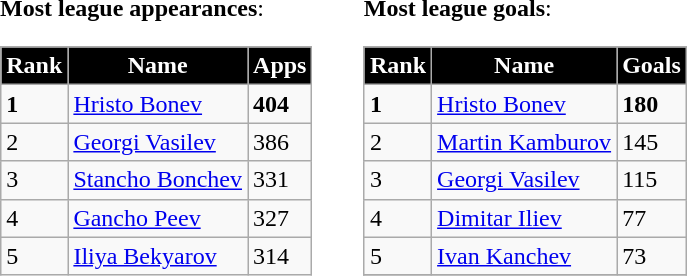<table cellpadding=8>
<tr>
<td valign="bottom"><strong>Most league appearances</strong>:<br><table class="wikitable" style="text-align:left">
<tr>
<th style="color:#FFFFFF; background:black;">Rank</th>
<th style="color:#FFFFFF; background:black;">Name</th>
<th style="color:#FFFFFF; background:black;">Apps</th>
</tr>
<tr>
<td><strong>1</strong></td>
<td> <a href='#'>Hristo Bonev</a></td>
<td><strong>404</strong></td>
</tr>
<tr>
<td>2</td>
<td> <a href='#'>Georgi Vasilev</a></td>
<td>386</td>
</tr>
<tr>
<td>3</td>
<td> <a href='#'>Stancho Bonchev</a></td>
<td>331</td>
</tr>
<tr>
<td>4</td>
<td> <a href='#'>Gancho Peev</a></td>
<td>327</td>
</tr>
<tr>
<td>5</td>
<td> <a href='#'>Iliya Bekyarov</a></td>
<td>314</td>
</tr>
</table>
</td>
<td valign=top><br><strong>Most league goals</strong>:<table class="wikitable" style="text-align:left">
<tr>
<th style="color:#FFFFFF; background:black;">Rank</th>
<th style="color:#FFFFFF; background:black;">Name</th>
<th style="color:#FFFFFF; background:black;">Goals</th>
</tr>
<tr>
<td><strong>1</strong></td>
<td> <a href='#'>Hristo Bonev</a></td>
<td><strong>180</strong></td>
</tr>
<tr>
<td>2</td>
<td> <a href='#'>Martin Kamburov</a></td>
<td>145</td>
</tr>
<tr>
<td>3</td>
<td> <a href='#'>Georgi Vasilev</a></td>
<td>115</td>
</tr>
<tr>
<td>4</td>
<td> <a href='#'>Dimitar Iliev</a></td>
<td>77</td>
</tr>
<tr>
<td>5</td>
<td> <a href='#'>Ivan Kanchev</a></td>
<td>73</td>
</tr>
<tr>
</tr>
</table>
</td>
</tr>
</table>
